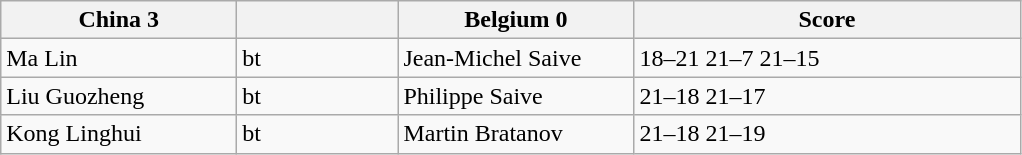<table class="wikitable">
<tr>
<th width=150> China 3</th>
<th width=100></th>
<th width=150> Belgium 0</th>
<th width=250>Score</th>
</tr>
<tr>
<td>Ma Lin</td>
<td>bt</td>
<td>Jean-Michel Saive</td>
<td>18–21 21–7 21–15</td>
</tr>
<tr>
<td>Liu Guozheng</td>
<td>bt</td>
<td>Philippe Saive</td>
<td>21–18 21–17</td>
</tr>
<tr>
<td>Kong Linghui</td>
<td>bt</td>
<td>Martin Bratanov</td>
<td>21–18 21–19</td>
</tr>
</table>
